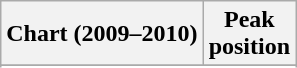<table class="wikitable sortable plainrowheaders" style="text-align:center">
<tr>
<th>Chart (2009–2010)</th>
<th>Peak<br>position</th>
</tr>
<tr>
</tr>
<tr>
</tr>
<tr>
</tr>
<tr>
</tr>
<tr>
</tr>
<tr>
</tr>
<tr>
</tr>
<tr>
</tr>
<tr>
</tr>
<tr>
</tr>
<tr>
</tr>
<tr>
</tr>
<tr>
</tr>
<tr>
</tr>
<tr>
</tr>
<tr>
</tr>
<tr>
</tr>
<tr>
</tr>
<tr>
</tr>
</table>
